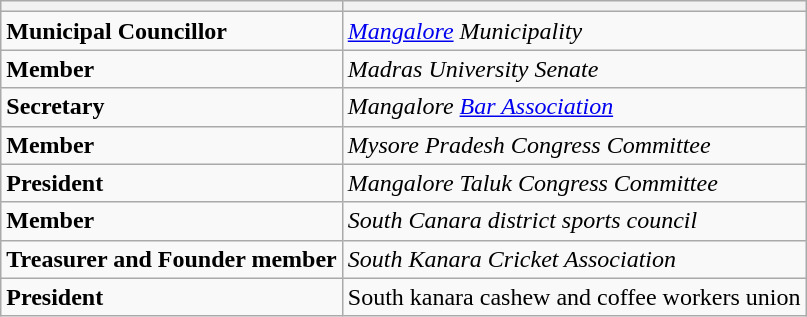<table class="wikitable">
<tr>
<th></th>
<th></th>
</tr>
<tr>
<td><strong>Municipal Councillor</strong></td>
<td><em><a href='#'>Mangalore</a> Municipality</em></td>
</tr>
<tr>
<td><strong>Member</strong></td>
<td><em>Madras University Senate</em></td>
</tr>
<tr>
<td><strong>Secretary</strong></td>
<td><em>Mangalore <a href='#'>Bar Association</a></em></td>
</tr>
<tr>
<td><strong>Member</strong></td>
<td><em>Mysore Pradesh Congress Committee</em></td>
</tr>
<tr>
<td><strong>President</strong></td>
<td><em>Mangalore Taluk Congress Committee</em></td>
</tr>
<tr>
<td><strong>Member</strong></td>
<td><em>South Canara district sports council</em></td>
</tr>
<tr>
<td><strong>Treasurer and Founder member</strong></td>
<td><em>South Kanara Cricket Association</em></td>
</tr>
<tr>
<td><strong>President</strong></td>
<td>South kanara cashew and coffee workers union</td>
</tr>
</table>
